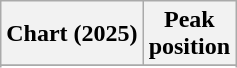<table class="wikitable sortable plainrowheaders" style="text-align:center">
<tr>
<th scope="col">Chart (2025)</th>
<th scope="col">Peak<br>position</th>
</tr>
<tr>
</tr>
<tr>
</tr>
<tr>
</tr>
</table>
